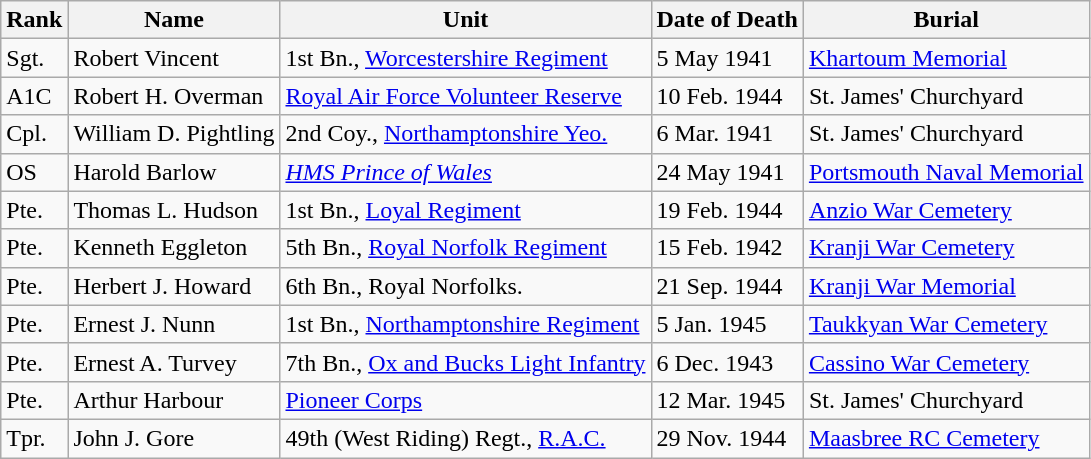<table class="wikitable">
<tr>
<th>Rank</th>
<th>Name</th>
<th>Unit</th>
<th>Date of Death</th>
<th>Burial</th>
</tr>
<tr>
<td>Sgt.</td>
<td>Robert Vincent</td>
<td>1st Bn., <a href='#'>Worcestershire Regiment</a></td>
<td>5 May 1941</td>
<td><a href='#'>Khartoum Memorial</a></td>
</tr>
<tr>
<td>A1C</td>
<td>Robert H. Overman</td>
<td><a href='#'>Royal Air Force Volunteer Reserve</a></td>
<td>10 Feb. 1944</td>
<td>St. James' Churchyard</td>
</tr>
<tr>
<td>Cpl.</td>
<td>William D. Pightling</td>
<td>2nd Coy., <a href='#'>Northamptonshire Yeo.</a></td>
<td>6 Mar. 1941</td>
<td>St. James' Churchyard</td>
</tr>
<tr>
<td>OS</td>
<td>Harold Barlow</td>
<td><a href='#'><em>HMS Prince of Wales</em></a></td>
<td>24 May 1941</td>
<td><a href='#'>Portsmouth Naval Memorial</a></td>
</tr>
<tr>
<td>Pte.</td>
<td>Thomas L. Hudson</td>
<td>1st Bn., <a href='#'>Loyal Regiment</a></td>
<td>19 Feb. 1944</td>
<td><a href='#'>Anzio War Cemetery</a></td>
</tr>
<tr>
<td>Pte.</td>
<td>Kenneth Eggleton</td>
<td>5th Bn., <a href='#'>Royal Norfolk Regiment</a></td>
<td>15 Feb. 1942</td>
<td><a href='#'>Kranji War Cemetery</a></td>
</tr>
<tr>
<td>Pte.</td>
<td>Herbert J. Howard</td>
<td>6th Bn., Royal Norfolks.</td>
<td>21 Sep. 1944</td>
<td><a href='#'>Kranji War Memorial</a></td>
</tr>
<tr>
<td>Pte.</td>
<td>Ernest J. Nunn</td>
<td>1st Bn., <a href='#'>Northamptonshire Regiment</a></td>
<td>5 Jan. 1945</td>
<td><a href='#'>Taukkyan War Cemetery</a></td>
</tr>
<tr>
<td>Pte.</td>
<td>Ernest A. Turvey</td>
<td>7th Bn., <a href='#'>Ox and Bucks Light Infantry</a></td>
<td>6 Dec. 1943</td>
<td><a href='#'>Cassino War Cemetery</a></td>
</tr>
<tr>
<td>Pte.</td>
<td>Arthur Harbour</td>
<td><a href='#'>Pioneer Corps</a></td>
<td>12 Mar. 1945</td>
<td>St. James' Churchyard</td>
</tr>
<tr>
<td>Tpr.</td>
<td>John J. Gore</td>
<td>49th (West Riding) Regt., <a href='#'>R.A.C.</a></td>
<td>29 Nov. 1944</td>
<td><a href='#'>Maasbree RC Cemetery</a></td>
</tr>
</table>
